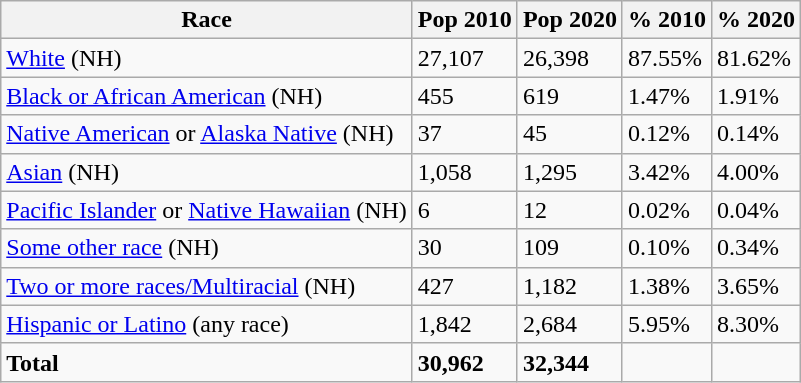<table class="wikitable">
<tr>
<th>Race</th>
<th>Pop 2010</th>
<th>Pop 2020</th>
<th>% 2010</th>
<th>% 2020</th>
</tr>
<tr>
<td><a href='#'>White</a> (NH)</td>
<td>27,107</td>
<td>26,398</td>
<td>87.55%</td>
<td>81.62%</td>
</tr>
<tr>
<td><a href='#'>Black or African American</a> (NH)</td>
<td>455</td>
<td>619</td>
<td>1.47%</td>
<td>1.91%</td>
</tr>
<tr>
<td><a href='#'>Native American</a> or <a href='#'>Alaska Native</a> (NH)</td>
<td>37</td>
<td>45</td>
<td>0.12%</td>
<td>0.14%</td>
</tr>
<tr>
<td><a href='#'>Asian</a> (NH)</td>
<td>1,058</td>
<td>1,295</td>
<td>3.42%</td>
<td>4.00%</td>
</tr>
<tr>
<td><a href='#'>Pacific Islander</a> or <a href='#'>Native Hawaiian</a> (NH)</td>
<td>6</td>
<td>12</td>
<td>0.02%</td>
<td>0.04%</td>
</tr>
<tr>
<td><a href='#'>Some other race</a> (NH)</td>
<td>30</td>
<td>109</td>
<td>0.10%</td>
<td>0.34%</td>
</tr>
<tr>
<td><a href='#'>Two or more races/Multiracial</a> (NH)</td>
<td>427</td>
<td>1,182</td>
<td>1.38%</td>
<td>3.65%</td>
</tr>
<tr>
<td><a href='#'>Hispanic or Latino</a> (any race)</td>
<td>1,842</td>
<td>2,684</td>
<td>5.95%</td>
<td>8.30%</td>
</tr>
<tr>
<td><strong>Total</strong></td>
<td><strong>30,962</strong></td>
<td><strong>32,344</strong></td>
<td></td>
</tr>
</table>
